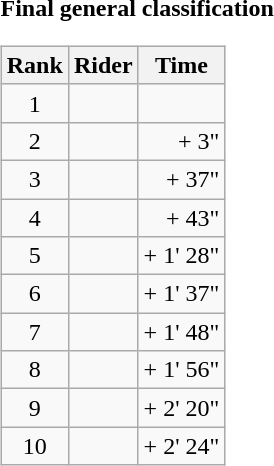<table>
<tr>
<td><strong>Final general classification</strong><br><table class="wikitable">
<tr>
<th scope="col">Rank</th>
<th scope="col">Rider</th>
<th scope="col">Time</th>
</tr>
<tr>
<td style="text-align:center;">1</td>
<td></td>
<td style="text-align:right;"></td>
</tr>
<tr>
<td style="text-align:center;">2</td>
<td></td>
<td style="text-align:right;">+ 3"</td>
</tr>
<tr>
<td style="text-align:center;">3</td>
<td></td>
<td style="text-align:right;">+ 37"</td>
</tr>
<tr>
<td style="text-align:center;">4</td>
<td></td>
<td style="text-align:right;">+ 43"</td>
</tr>
<tr>
<td style="text-align:center;">5</td>
<td></td>
<td style="text-align:right;">+ 1' 28"</td>
</tr>
<tr>
<td style="text-align:center;">6</td>
<td></td>
<td style="text-align:right;">+ 1' 37"</td>
</tr>
<tr>
<td style="text-align:center;">7</td>
<td></td>
<td style="text-align:right;">+ 1' 48"</td>
</tr>
<tr>
<td style="text-align:center;">8</td>
<td></td>
<td style="text-align:right;">+ 1' 56"</td>
</tr>
<tr>
<td style="text-align:center;">9</td>
<td></td>
<td style="text-align:right;">+ 2' 20"</td>
</tr>
<tr>
<td style="text-align:center;">10</td>
<td></td>
<td style="text-align:right;">+ 2' 24"</td>
</tr>
</table>
</td>
</tr>
</table>
